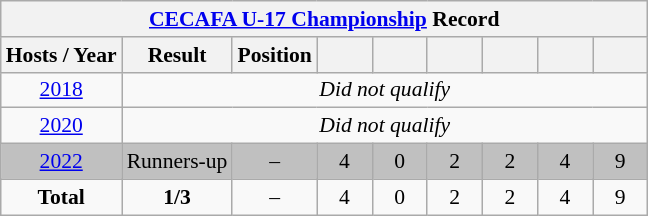<table class="wikitable" style="text-align: center;font-size:90%;">
<tr>
<th colspan=9><a href='#'>CECAFA U-17 Championship</a> Record</th>
</tr>
<tr>
<th>Hosts / Year</th>
<th>Result</th>
<th>Position</th>
<th width=30></th>
<th width=30></th>
<th width=30></th>
<th width=30></th>
<th width=30></th>
<th width=30></th>
</tr>
<tr>
<td> <a href='#'>2018</a></td>
<td colspan=13><em>Did not qualify</em></td>
</tr>
<tr>
<td> <a href='#'>2020</a></td>
<td colspan=13><em>Did not qualify</em></td>
</tr>
<tr style="background:silver;">
<td> <a href='#'>2022</a></td>
<td>Runners-up</td>
<td>–</td>
<td>4</td>
<td>0</td>
<td>2</td>
<td>2</td>
<td>4</td>
<td>9</td>
</tr>
<tr>
<td><strong>Total</strong></td>
<td><strong>1/3</strong></td>
<td>–</td>
<td>4</td>
<td>0</td>
<td>2</td>
<td>2</td>
<td>4</td>
<td>9</td>
</tr>
</table>
